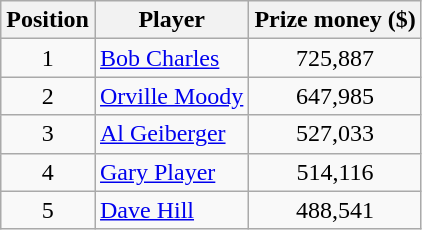<table class="wikitable">
<tr>
<th>Position</th>
<th>Player</th>
<th>Prize money ($)</th>
</tr>
<tr>
<td align=center>1</td>
<td> <a href='#'>Bob Charles</a></td>
<td align=center>725,887</td>
</tr>
<tr>
<td align=center>2</td>
<td> <a href='#'>Orville Moody</a></td>
<td align=center>647,985</td>
</tr>
<tr>
<td align=center>3</td>
<td> <a href='#'>Al Geiberger</a></td>
<td align=center>527,033</td>
</tr>
<tr>
<td align=center>4</td>
<td> <a href='#'>Gary Player</a></td>
<td align=center>514,116</td>
</tr>
<tr>
<td align=center>5</td>
<td> <a href='#'>Dave Hill</a></td>
<td align=center>488,541</td>
</tr>
</table>
